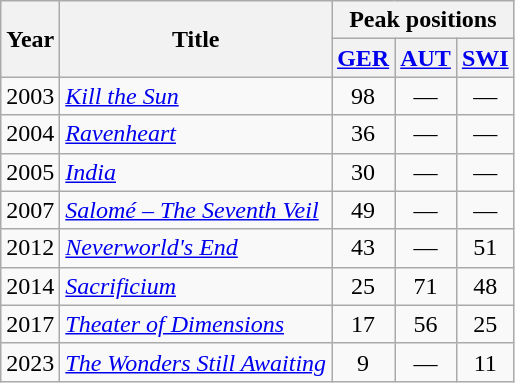<table class="wikitable">
<tr>
<th rowspan="2">Year</th>
<th rowspan="2">Title</th>
<th colspan="3">Peak positions</th>
</tr>
<tr>
<th width="30"><a href='#'>GER</a><br></th>
<th width="30"><a href='#'>AUT</a></th>
<th width="30"><a href='#'>SWI</a><br></th>
</tr>
<tr>
<td align=center">2003</td>
<td><em><a href='#'>Kill the Sun</a></em></td>
<td align="center">98</td>
<td align="center">—</td>
<td align="center">—</td>
</tr>
<tr>
<td align=center">2004</td>
<td><em><a href='#'>Ravenheart</a></em></td>
<td align="center">36</td>
<td align="center">—</td>
<td align="center">—</td>
</tr>
<tr>
<td align=center">2005</td>
<td><em><a href='#'>India</a></em></td>
<td align="center">30</td>
<td align="center">—</td>
<td align="center">—</td>
</tr>
<tr>
<td align=center">2007</td>
<td><em><a href='#'>Salomé – The Seventh Veil</a></em></td>
<td align="center">49</td>
<td align="center">—</td>
<td align="center">—</td>
</tr>
<tr>
<td align=center">2012</td>
<td><em><a href='#'>Neverworld's End</a></em></td>
<td align="center">43</td>
<td align="center">—</td>
<td align="center">51</td>
</tr>
<tr>
<td align=center">2014</td>
<td><em><a href='#'>Sacrificium</a></em></td>
<td align="center">25</td>
<td align="center">71</td>
<td align="center">48</td>
</tr>
<tr>
<td align=center">2017</td>
<td><em><a href='#'>Theater of Dimensions</a></em></td>
<td align="center">17</td>
<td align="center">56</td>
<td align="center">25</td>
</tr>
<tr>
<td align=center">2023</td>
<td><em><a href='#'>The Wonders Still Awaiting</a></em></td>
<td align="center">9</td>
<td align="center">—</td>
<td align="center">11</td>
</tr>
</table>
